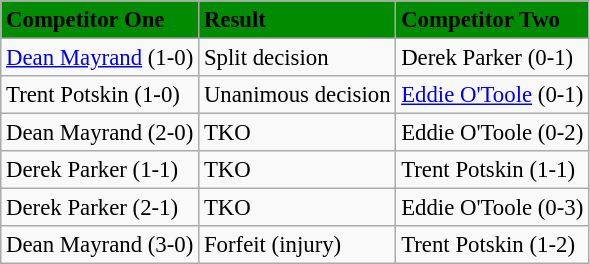<table class="wikitable" style="font-size:95%">
<tr style="background:#008b00;">
<td><strong>Competitor One</strong></td>
<td><strong>Result</strong></td>
<td><strong>Competitor Two</strong></td>
</tr>
<tr>
<td><a href='#'>Dean Mayrand</a> (1-0)</td>
<td>Split decision</td>
<td>Derek Parker (0-1)</td>
</tr>
<tr>
<td>Trent Potskin (1-0)</td>
<td>Unanimous decision</td>
<td><a href='#'>Eddie O'Toole</a> (0-1)</td>
</tr>
<tr>
<td>Dean Mayrand (2-0)</td>
<td>TKO</td>
<td>Eddie O'Toole (0-2)</td>
</tr>
<tr>
<td>Derek Parker (1-1)</td>
<td>TKO</td>
<td>Trent Potskin (1-1)</td>
</tr>
<tr>
<td>Derek Parker (2-1)</td>
<td>TKO</td>
<td>Eddie O'Toole (0-3)</td>
</tr>
<tr>
<td>Dean Mayrand (3-0)</td>
<td>Forfeit (injury)</td>
<td>Trent Potskin (1-2)</td>
</tr>
</table>
